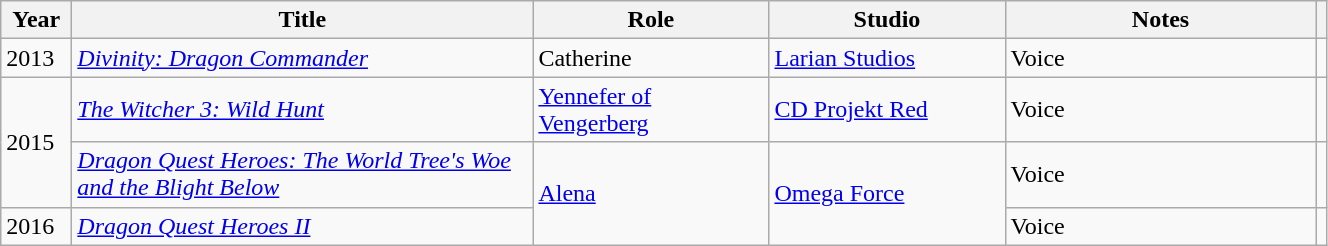<table class="wikitable">
<tr>
<th scope="col" style="width:40px;">Year</th>
<th scope="col" style="width:300px;">Title</th>
<th scope="col" style="width:150px;">Role</th>
<th scope="col" style="width:150px;">Studio</th>
<th scope="col" style="width:200px;">Notes</th>
<th class="unsortable"></th>
</tr>
<tr>
<td>2013</td>
<td><em><a href='#'>Divinity: Dragon Commander</a></em></td>
<td>Catherine</td>
<td><a href='#'>Larian Studios</a></td>
<td>Voice</td>
<td></td>
</tr>
<tr>
<td rowspan="2">2015</td>
<td><em><a href='#'>The Witcher 3: Wild Hunt</a></em></td>
<td><a href='#'>Yennefer of Vengerberg</a></td>
<td><a href='#'>CD Projekt Red</a></td>
<td>Voice</td>
<td></td>
</tr>
<tr>
<td><em><a href='#'>Dragon Quest Heroes: The World Tree's Woe and the Blight Below</a></em></td>
<td rowspan="2"><a href='#'>Alena</a></td>
<td rowspan="2"><a href='#'>Omega Force</a></td>
<td>Voice</td>
<td></td>
</tr>
<tr>
<td>2016</td>
<td><em><a href='#'>Dragon Quest Heroes II</a></em></td>
<td>Voice</td>
<td></td>
</tr>
</table>
